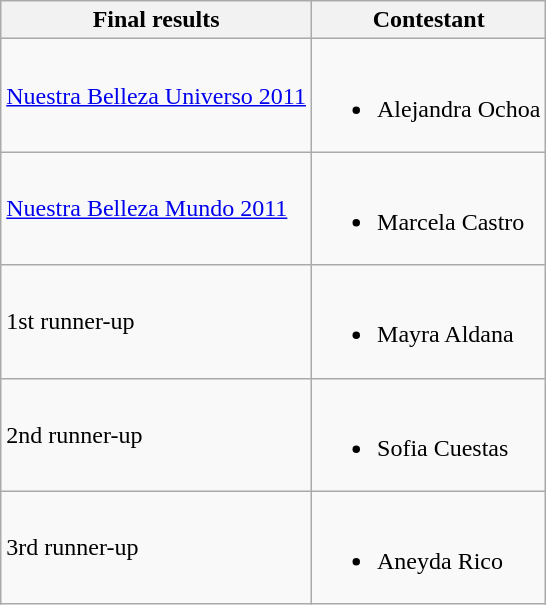<table class="wikitable">
<tr>
<th>Final results</th>
<th>Contestant</th>
</tr>
<tr>
<td><a href='#'>Nuestra Belleza Universo 2011</a></td>
<td><br><ul><li>Alejandra Ochoa</li></ul></td>
</tr>
<tr>
<td><a href='#'>Nuestra Belleza Mundo 2011</a></td>
<td><br><ul><li>Marcela Castro</li></ul></td>
</tr>
<tr>
<td>1st runner-up</td>
<td><br><ul><li>Mayra Aldana</li></ul></td>
</tr>
<tr>
<td>2nd runner-up</td>
<td><br><ul><li>Sofia Cuestas</li></ul></td>
</tr>
<tr>
<td>3rd runner-up</td>
<td><br><ul><li>Aneyda Rico</li></ul></td>
</tr>
</table>
